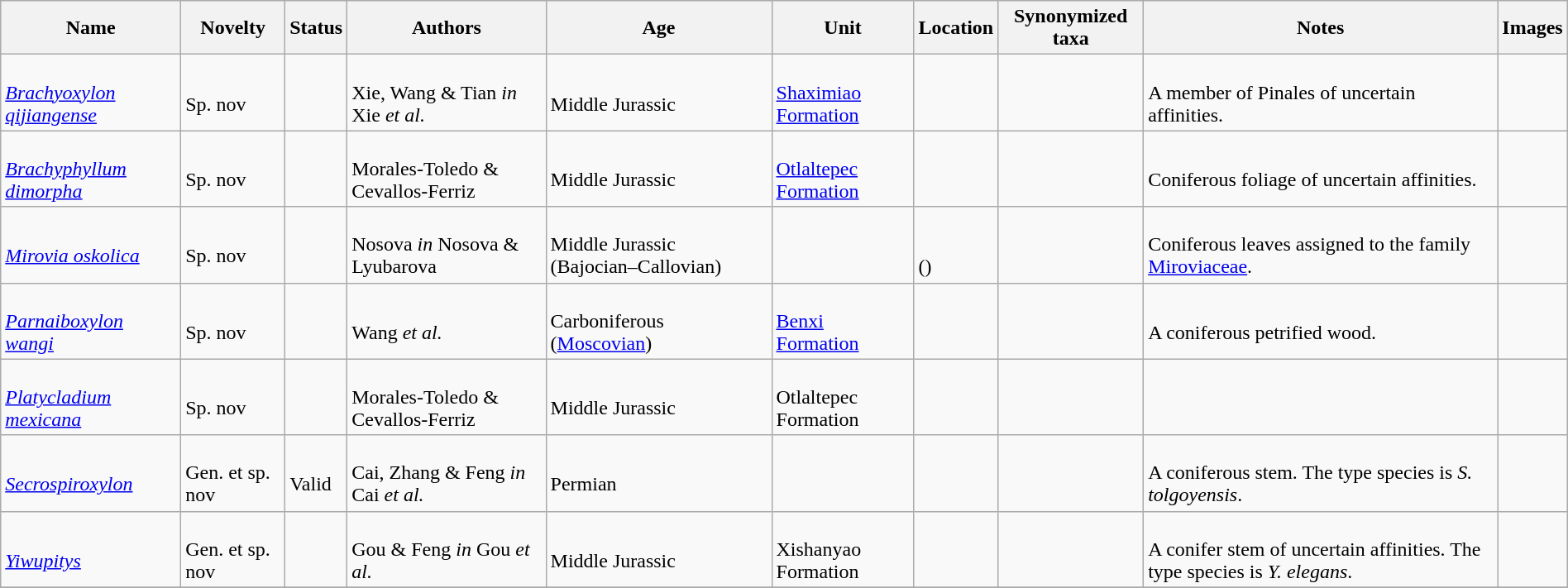<table class="wikitable sortable" align="center" width="100%">
<tr>
<th>Name</th>
<th>Novelty</th>
<th>Status</th>
<th>Authors</th>
<th>Age</th>
<th>Unit</th>
<th>Location</th>
<th>Synonymized taxa</th>
<th>Notes</th>
<th>Images</th>
</tr>
<tr>
<td><br><em><a href='#'>Brachyoxylon qijiangense</a></em></td>
<td><br>Sp. nov</td>
<td></td>
<td><br>Xie, Wang & Tian <em>in</em> Xie <em>et al.</em></td>
<td><br>Middle Jurassic</td>
<td><br><a href='#'>Shaximiao Formation</a></td>
<td><br></td>
<td></td>
<td><br>A member of Pinales of uncertain affinities.</td>
<td></td>
</tr>
<tr>
<td><br><em><a href='#'>Brachyphyllum dimorpha</a></em></td>
<td><br>Sp. nov</td>
<td></td>
<td><br>Morales-Toledo & Cevallos-Ferriz</td>
<td><br>Middle Jurassic</td>
<td><br><a href='#'>Otlaltepec Formation</a></td>
<td><br></td>
<td></td>
<td><br>Coniferous foliage of uncertain affinities.</td>
<td></td>
</tr>
<tr>
<td><br><em><a href='#'>Mirovia oskolica</a></em></td>
<td><br>Sp. nov</td>
<td></td>
<td><br>Nosova <em>in</em> Nosova & Lyubarova</td>
<td><br>Middle Jurassic (Bajocian–Callovian)</td>
<td></td>
<td><br><br>()</td>
<td></td>
<td><br>Coniferous leaves assigned to the family <a href='#'>Miroviaceae</a>.</td>
<td></td>
</tr>
<tr>
<td><br><em><a href='#'>Parnaiboxylon wangi</a></em></td>
<td><br>Sp. nov</td>
<td></td>
<td><br>Wang <em>et al.</em></td>
<td><br>Carboniferous<br> (<a href='#'>Moscovian</a>)</td>
<td><br><a href='#'>Benxi Formation</a></td>
<td><br></td>
<td></td>
<td><br>A coniferous petrified wood.</td>
<td></td>
</tr>
<tr>
<td><br><em><a href='#'>Platycladium mexicana</a></em></td>
<td><br>Sp. nov</td>
<td></td>
<td><br>Morales-Toledo & Cevallos-Ferriz</td>
<td><br>Middle Jurassic</td>
<td><br>Otlaltepec Formation</td>
<td><br></td>
<td></td>
<td></td>
<td></td>
</tr>
<tr>
<td><br><em><a href='#'>Secrospiroxylon</a></em></td>
<td><br>Gen. et sp. nov</td>
<td><br>Valid</td>
<td><br>Cai, Zhang & Feng <em>in</em> Cai <em>et al.</em></td>
<td><br>Permian</td>
<td></td>
<td><br></td>
<td></td>
<td><br>A coniferous stem. The type species is <em>S. tolgoyensis</em>.</td>
<td></td>
</tr>
<tr>
<td><br><em><a href='#'>Yiwupitys</a></em></td>
<td><br>Gen. et sp. nov</td>
<td></td>
<td><br>Gou & Feng <em>in</em> Gou <em>et al.</em></td>
<td><br>Middle Jurassic</td>
<td><br>Xishanyao Formation</td>
<td><br></td>
<td></td>
<td><br>A conifer stem of uncertain affinities. The type species is <em>Y. elegans</em>.</td>
<td></td>
</tr>
<tr>
</tr>
</table>
